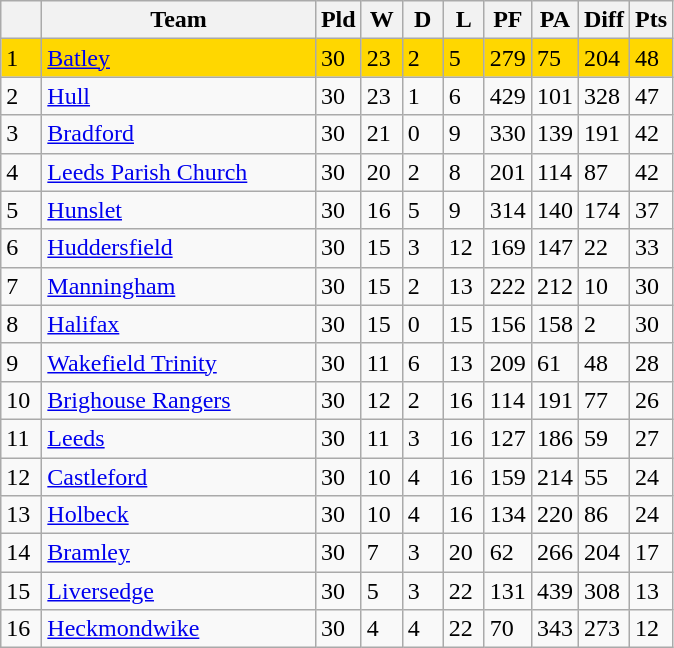<table class="wikitable" style="text-align:left;">
<tr>
<th width=20 abbr="Position"></th>
<th width=175>Team</th>
<th width=20 abbr="Played">Pld</th>
<th width=20 abbr="Won">W</th>
<th width=20 abbr="Drawn">D</th>
<th width=20 abbr="Lost">L</th>
<th width=20 abbr="Points for">PF</th>
<th width=20 abbr="Points against">PA</th>
<th width=20 abbr="Points Difference">Diff</th>
<th width=20 abbr="Points">Pts</th>
</tr>
<tr style="background:#FFD700;">
<td>1</td>
<td> <a href='#'>Batley</a></td>
<td>30</td>
<td>23</td>
<td>2</td>
<td>5</td>
<td>279</td>
<td>75</td>
<td>204</td>
<td>48</td>
</tr>
<tr>
<td>2</td>
<td> <a href='#'>Hull</a></td>
<td>30</td>
<td>23</td>
<td>1</td>
<td>6</td>
<td>429</td>
<td>101</td>
<td>328</td>
<td>47</td>
</tr>
<tr>
<td>3</td>
<td> <a href='#'>Bradford</a></td>
<td>30</td>
<td>21</td>
<td>0</td>
<td>9</td>
<td>330</td>
<td>139</td>
<td>191</td>
<td>42</td>
</tr>
<tr>
<td>4</td>
<td><a href='#'>Leeds Parish Church</a></td>
<td>30</td>
<td>20</td>
<td>2</td>
<td>8</td>
<td>201</td>
<td>114</td>
<td>87</td>
<td>42</td>
</tr>
<tr>
<td>5</td>
<td> <a href='#'>Hunslet</a></td>
<td>30</td>
<td>16</td>
<td>5</td>
<td>9</td>
<td>314</td>
<td>140</td>
<td>174</td>
<td>37</td>
</tr>
<tr>
<td>6</td>
<td> <a href='#'>Huddersfield</a></td>
<td>30</td>
<td>15</td>
<td>3</td>
<td>12</td>
<td>169</td>
<td>147</td>
<td>22</td>
<td>33</td>
</tr>
<tr>
<td>7</td>
<td> <a href='#'>Manningham</a></td>
<td>30</td>
<td>15</td>
<td>2</td>
<td>13</td>
<td>222</td>
<td>212</td>
<td>10</td>
<td>30</td>
</tr>
<tr>
<td>8</td>
<td> <a href='#'>Halifax</a></td>
<td>30</td>
<td>15</td>
<td>0</td>
<td>15</td>
<td>156</td>
<td>158</td>
<td>2</td>
<td>30</td>
</tr>
<tr>
<td>9</td>
<td> <a href='#'>Wakefield Trinity</a></td>
<td>30</td>
<td>11</td>
<td>6</td>
<td>13</td>
<td>209</td>
<td>61</td>
<td>48</td>
<td>28</td>
</tr>
<tr>
<td>10</td>
<td><a href='#'>Brighouse Rangers</a></td>
<td>30</td>
<td>12</td>
<td>2</td>
<td>16</td>
<td>114</td>
<td>191</td>
<td>77</td>
<td>26</td>
</tr>
<tr>
<td>11</td>
<td> <a href='#'>Leeds</a></td>
<td>30</td>
<td>11</td>
<td>3</td>
<td>16</td>
<td>127</td>
<td>186</td>
<td>59</td>
<td>27</td>
</tr>
<tr>
<td>12</td>
<td> <a href='#'>Castleford</a></td>
<td>30</td>
<td>10</td>
<td>4</td>
<td>16</td>
<td>159</td>
<td>214</td>
<td>55</td>
<td>24</td>
</tr>
<tr>
<td>13</td>
<td><a href='#'>Holbeck</a></td>
<td>30</td>
<td>10</td>
<td>4</td>
<td>16</td>
<td>134</td>
<td>220</td>
<td>86</td>
<td>24</td>
</tr>
<tr>
<td>14</td>
<td><a href='#'>Bramley</a></td>
<td>30</td>
<td>7</td>
<td>3</td>
<td>20</td>
<td>62</td>
<td>266</td>
<td>204</td>
<td>17</td>
</tr>
<tr>
<td>15</td>
<td><a href='#'>Liversedge</a></td>
<td>30</td>
<td>5</td>
<td>3</td>
<td>22</td>
<td>131</td>
<td>439</td>
<td>308</td>
<td>13</td>
</tr>
<tr>
<td>16</td>
<td><a href='#'>Heckmondwike</a></td>
<td>30</td>
<td>4</td>
<td>4</td>
<td>22</td>
<td>70</td>
<td>343</td>
<td>273</td>
<td>12</td>
</tr>
</table>
